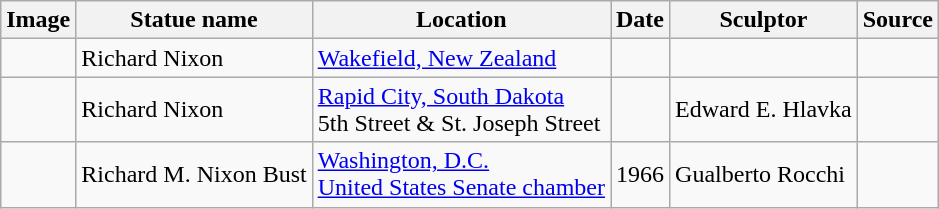<table class="wikitable sortable">
<tr>
<th scope="col" class="unsortable">Image</th>
<th scope="col">Statue name</th>
<th scope="col">Location</th>
<th scope="col">Date</th>
<th scope="col">Sculptor</th>
<th scope="col" class="unsortable">Source</th>
</tr>
<tr>
<td></td>
<td>Richard Nixon</td>
<td><a href='#'>Wakefield, New Zealand</a></td>
<td></td>
<td></td>
<td></td>
</tr>
<tr>
<td></td>
<td>Richard Nixon</td>
<td><a href='#'>Rapid City, South Dakota</a><br>5th Street & St. Joseph Street</td>
<td></td>
<td>Edward E. Hlavka</td>
<td></td>
</tr>
<tr>
<td></td>
<td>Richard M. Nixon Bust</td>
<td><a href='#'>Washington, D.C.</a><br><a href='#'>United States Senate chamber</a></td>
<td>1966</td>
<td>Gualberto Rocchi</td>
<td></td>
</tr>
</table>
